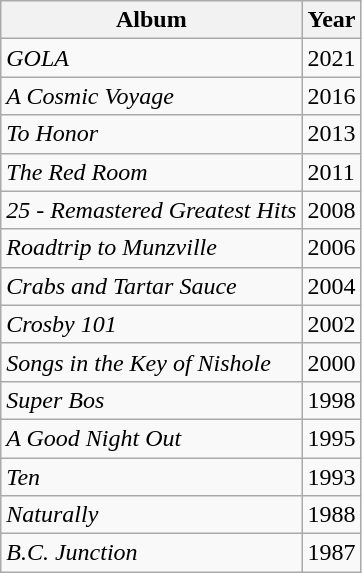<table class="wikitable">
<tr>
<th>Album</th>
<th>Year</th>
</tr>
<tr>
<td><em>GOLA</em></td>
<td>2021</td>
</tr>
<tr>
<td><em>A Cosmic Voyage</em></td>
<td>2016</td>
</tr>
<tr>
<td><em>To Honor</em></td>
<td>2013</td>
</tr>
<tr>
<td><em>The Red Room</em></td>
<td>2011</td>
</tr>
<tr>
<td><em>25 - Remastered Greatest Hits</em></td>
<td>2008</td>
</tr>
<tr>
<td><em>Roadtrip to Munzville</em></td>
<td>2006</td>
</tr>
<tr>
<td><em>Crabs and Tartar Sauce</em></td>
<td>2004</td>
</tr>
<tr>
<td><em>Crosby 101</em></td>
<td>2002</td>
</tr>
<tr>
<td><em>Songs in the Key of Nishole</em></td>
<td>2000</td>
</tr>
<tr>
<td><em>Super Bos</em></td>
<td>1998</td>
</tr>
<tr>
<td><em>A Good Night Out</em></td>
<td>1995</td>
</tr>
<tr>
<td><em>Ten</em></td>
<td>1993</td>
</tr>
<tr>
<td><em>Naturally</em></td>
<td>1988</td>
</tr>
<tr>
<td><em>B.C. Junction</em></td>
<td>1987</td>
</tr>
</table>
